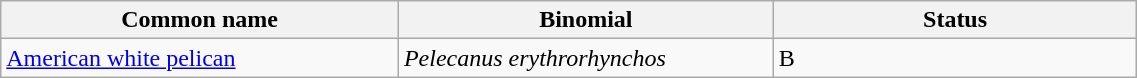<table width=60% class="wikitable">
<tr>
<th width=35%>Common name</th>
<th width=33%>Binomial</th>
<th width=32%>Status</th>
</tr>
<tr>
<td><a href='#'>American white pelican</a></td>
<td><em>Pelecanus erythrorhynchos</em></td>
<td>B</td>
</tr>
</table>
